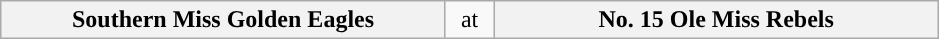<table class="wikitable">
<tr>
<th style="width: 289px; ">Southern Miss Golden Eagles</th>
<td style="width: 25px; text-align:center">at</td>
<th style="width: 289px; ">No. 15 Ole Miss Rebels</th>
</tr>
</table>
